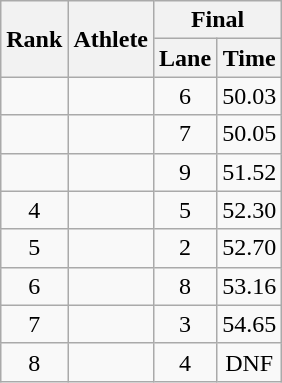<table class="wikitable sortable"  style="text-align:center">
<tr>
<th rowspan="2" data-sort-type=number>Rank</th>
<th rowspan="2">Athlete</th>
<th colspan="2">Final</th>
</tr>
<tr>
<th>Lane</th>
<th>Time</th>
</tr>
<tr>
<td></td>
<td align="left"></td>
<td>6</td>
<td>50.03</td>
</tr>
<tr>
<td></td>
<td align="left"></td>
<td>7</td>
<td>50.05</td>
</tr>
<tr>
<td></td>
<td align="left"></td>
<td>9</td>
<td>51.52</td>
</tr>
<tr>
<td>4</td>
<td align="left"></td>
<td>5</td>
<td>52.30</td>
</tr>
<tr>
<td>5</td>
<td align="left"></td>
<td>2</td>
<td>52.70</td>
</tr>
<tr>
<td>6</td>
<td align="left"></td>
<td>8</td>
<td>53.16</td>
</tr>
<tr>
<td>7</td>
<td align="left"></td>
<td>3</td>
<td>54.65</td>
</tr>
<tr>
<td>8</td>
<td align="left"></td>
<td>4</td>
<td>DNF</td>
</tr>
</table>
